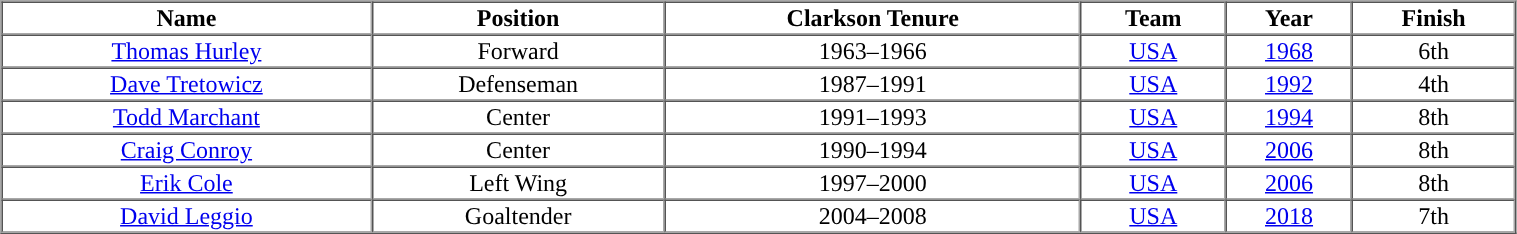<table cellpadding="1" border="1" cellspacing="0" width="80%">
<tr>
<th>Name</th>
<th>Position</th>
<th>Clarkson Tenure</th>
<th>Team</th>
<th>Year</th>
<th>Finish</th>
</tr>
<tr align="center">
<td><a href='#'>Thomas Hurley</a></td>
<td>Forward</td>
<td>1963–1966</td>
<td> <a href='#'>USA</a></td>
<td><a href='#'>1968</a></td>
<td>6th</td>
</tr>
<tr align="center">
<td><a href='#'>Dave Tretowicz</a></td>
<td>Defenseman</td>
<td>1987–1991</td>
<td> <a href='#'>USA</a></td>
<td><a href='#'>1992</a></td>
<td>4th</td>
</tr>
<tr align="center">
<td><a href='#'>Todd Marchant</a></td>
<td>Center</td>
<td>1991–1993</td>
<td> <a href='#'>USA</a></td>
<td><a href='#'>1994</a></td>
<td>8th</td>
</tr>
<tr align="center">
<td><a href='#'>Craig Conroy</a></td>
<td>Center</td>
<td>1990–1994</td>
<td> <a href='#'>USA</a></td>
<td><a href='#'>2006</a></td>
<td>8th</td>
</tr>
<tr align="center">
<td><a href='#'>Erik Cole</a></td>
<td>Left Wing</td>
<td>1997–2000</td>
<td> <a href='#'>USA</a></td>
<td><a href='#'>2006</a></td>
<td>8th</td>
</tr>
<tr align="center">
<td><a href='#'>David Leggio</a></td>
<td>Goaltender</td>
<td>2004–2008</td>
<td> <a href='#'>USA</a></td>
<td><a href='#'>2018</a></td>
<td>7th</td>
</tr>
<tr align="center">
</tr>
</table>
